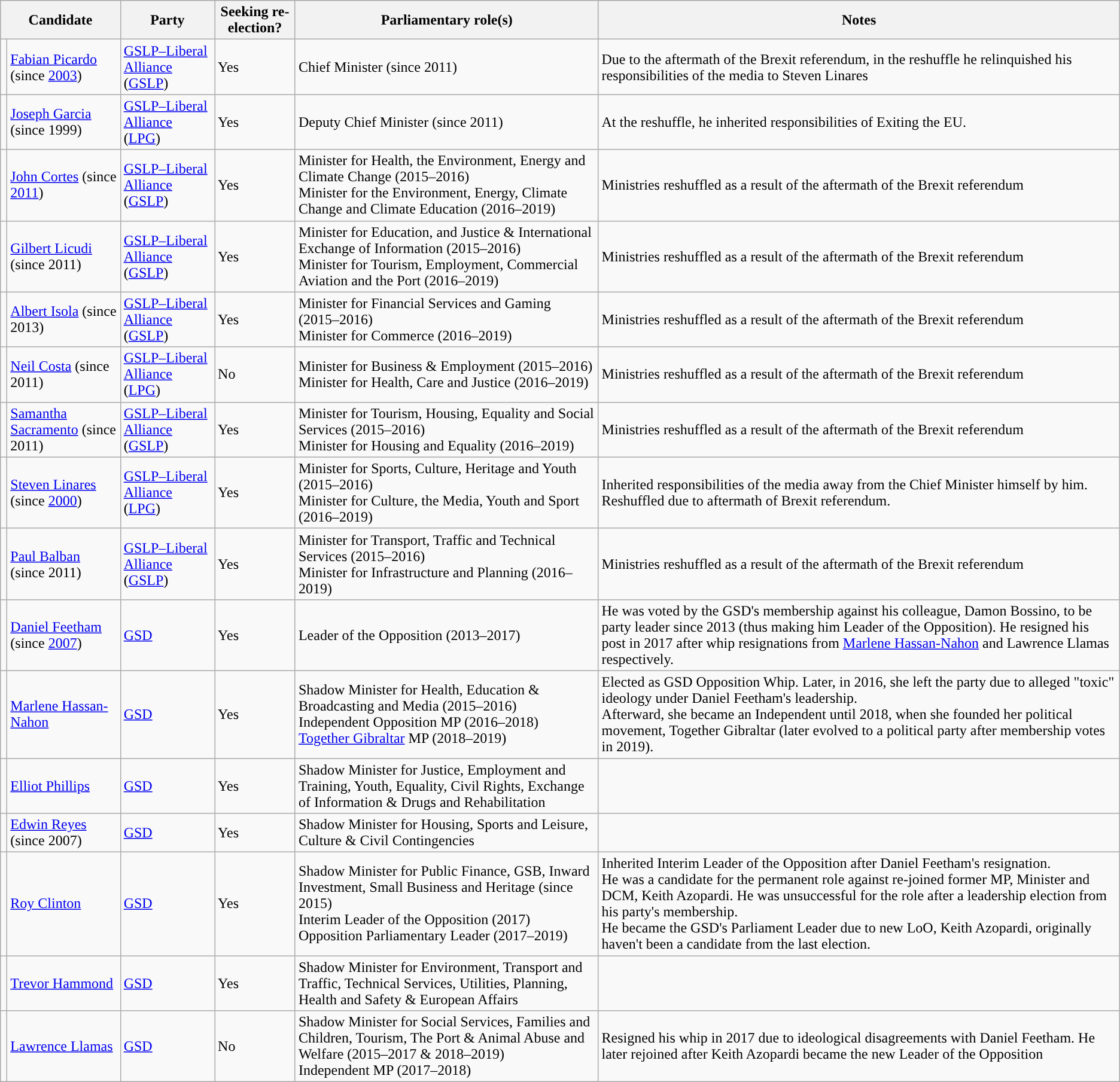<table class=wikitable>
<tr>
<th colspan=2>Candidate</th>
<th>Party</th>
<th>Seeking re-election?</th>
<th>Parliamentary role(s)</th>
<th>Notes</th>
</tr>
<tr>
<td style="background-color: "></td>
<td><a href='#'>Fabian Picardo</a> (since <a href='#'>2003</a>)</td>
<td><a href='#'>GSLP–Liberal Alliance</a> (<a href='#'>GSLP</a>)</td>
<td>Yes</td>
<td>Chief Minister (since 2011)</td>
<td>Due to the aftermath of the Brexit referendum, in the reshuffle he relinquished his responsibilities of the media to Steven Linares</td>
</tr>
<tr>
<td style="background-color: "></td>
<td><a href='#'>Joseph Garcia</a> (since 1999)</td>
<td><a href='#'>GSLP–Liberal Alliance</a> (<a href='#'>LPG</a>)</td>
<td>Yes</td>
<td>Deputy Chief Minister (since 2011)</td>
<td>At the reshuffle, he inherited responsibilities of Exiting the EU.</td>
</tr>
<tr>
<td style="background-color: "></td>
<td><a href='#'>John Cortes</a> (since <a href='#'>2011</a>)</td>
<td><a href='#'>GSLP–Liberal Alliance</a> (<a href='#'>GSLP</a>)</td>
<td>Yes</td>
<td>Minister for Health, the Environment, Energy and Climate Change (2015–2016)<br>Minister for the Environment, Energy, Climate Change and Climate Education (2016–2019)</td>
<td>Ministries reshuffled as a result of the aftermath of the Brexit referendum</td>
</tr>
<tr>
<td style="background-color: "></td>
<td><a href='#'>Gilbert Licudi</a> (since 2011)</td>
<td><a href='#'>GSLP–Liberal Alliance</a> (<a href='#'>GSLP</a>)</td>
<td>Yes</td>
<td>Minister for Education, and Justice & International Exchange of Information (2015–2016)<br>Minister for Tourism, Employment, Commercial Aviation and the Port (2016–2019)</td>
<td>Ministries reshuffled as a result of the aftermath of the Brexit referendum</td>
</tr>
<tr>
<td style="background-color: "></td>
<td><a href='#'>Albert Isola</a> (since 2013)</td>
<td><a href='#'>GSLP–Liberal Alliance</a> (<a href='#'>GSLP</a>)</td>
<td>Yes</td>
<td>Minister for Financial Services and Gaming (2015–2016)<br>Minister for Commerce (2016–2019)</td>
<td>Ministries reshuffled as a result of the aftermath of the Brexit referendum</td>
</tr>
<tr>
<td style="background-color: "></td>
<td><a href='#'>Neil Costa</a> (since 2011)</td>
<td><a href='#'>GSLP–Liberal Alliance</a> (<a href='#'>LPG</a>)</td>
<td>No</td>
<td>Minister for Business & Employment (2015–2016)<br>Minister for Health, Care and Justice (2016–2019)</td>
<td>Ministries reshuffled as a result of the aftermath of the Brexit referendum</td>
</tr>
<tr>
<td style="background-color: "></td>
<td><a href='#'>Samantha Sacramento</a> (since 2011)</td>
<td><a href='#'>GSLP–Liberal Alliance</a> (<a href='#'>GSLP</a>)</td>
<td>Yes</td>
<td>Minister for Tourism, Housing, Equality and Social Services (2015–2016)<br>Minister for Housing and Equality (2016–2019)</td>
<td>Ministries reshuffled as a result of the aftermath of the Brexit referendum</td>
</tr>
<tr>
<td style="background-color: "></td>
<td><a href='#'>Steven Linares</a> (since <a href='#'>2000</a>)</td>
<td><a href='#'>GSLP–Liberal Alliance</a> (<a href='#'>LPG</a>)</td>
<td>Yes</td>
<td>Minister for Sports, Culture, Heritage and Youth (2015–2016)<br>Minister for Culture, the Media, Youth and Sport (2016–2019)</td>
<td>Inherited responsibilities of the media away from the Chief Minister himself by him. Reshuffled due to aftermath of Brexit referendum.</td>
</tr>
<tr>
<td style="background-color: "></td>
<td><a href='#'>Paul Balban</a> (since 2011)</td>
<td><a href='#'>GSLP–Liberal Alliance</a> (<a href='#'>GSLP</a>)</td>
<td>Yes</td>
<td>Minister for Transport, Traffic and Technical Services (2015–2016)<br>Minister for Infrastructure and Planning (2016–2019)</td>
<td>Ministries reshuffled as a result of the aftermath of the Brexit referendum</td>
</tr>
<tr>
<td style="background-color: "></td>
<td><a href='#'>Daniel Feetham</a> (since <a href='#'>2007</a>)</td>
<td><a href='#'>GSD</a></td>
<td>Yes</td>
<td>Leader of the Opposition (2013–2017)</td>
<td>He was voted by the GSD's membership against his colleague, Damon Bossino, to be party leader since 2013 (thus making him Leader of the Opposition). He resigned his post in 2017 after whip resignations from <a href='#'>Marlene Hassan-Nahon</a> and Lawrence Llamas respectively.</td>
</tr>
<tr>
<td style="background-color: "></td>
<td><a href='#'>Marlene Hassan-Nahon</a></td>
<td><a href='#'>GSD</a></td>
<td>Yes</td>
<td>Shadow Minister for Health, Education & Broadcasting and Media (2015–2016)<br>Independent Opposition MP (2016–2018)<br><a href='#'>Together Gibraltar</a> MP (2018–2019)</td>
<td>Elected as GSD Opposition Whip. Later, in 2016, she left the party due to alleged "toxic" ideology under Daniel Feetham's leadership.<br>Afterward, she became an Independent until 2018, when she founded her political movement, Together Gibraltar (later evolved to a political party after membership votes in 2019).</td>
</tr>
<tr>
<td style="background-color: "></td>
<td><a href='#'>Elliot Phillips</a></td>
<td><a href='#'>GSD</a></td>
<td>Yes</td>
<td>Shadow Minister for Justice, Employment and Training, Youth, Equality, Civil Rights, Exchange of Information & Drugs and Rehabilitation</td>
<td></td>
</tr>
<tr>
<td style="background-color: "></td>
<td><a href='#'>Edwin Reyes</a> (since 2007)</td>
<td><a href='#'>GSD</a></td>
<td>Yes</td>
<td>Shadow Minister for Housing, Sports and Leisure, Culture & Civil Contingencies</td>
<td></td>
</tr>
<tr>
<td style="background-color: "></td>
<td><a href='#'>Roy Clinton</a></td>
<td><a href='#'>GSD</a></td>
<td>Yes</td>
<td>Shadow Minister for Public Finance, GSB, Inward Investment, Small Business and Heritage (since 2015)<br>Interim Leader of the Opposition (2017)<br>Opposition Parliamentary Leader (2017–2019)</td>
<td>Inherited Interim Leader of the Opposition after Daniel Feetham's resignation.<br>He was a candidate for the permanent role against re-joined former MP, Minister and DCM, Keith Azopardi. He was unsuccessful for the role after a leadership election from his party's membership.<br>He became the GSD's Parliament Leader due to new LoO, Keith Azopardi, originally haven't  been a candidate from the last election.</td>
</tr>
<tr>
<td style="background-color: "></td>
<td><a href='#'>Trevor Hammond</a></td>
<td><a href='#'>GSD</a></td>
<td>Yes</td>
<td>Shadow Minister for Environment, Transport and Traffic, Technical Services, Utilities, Planning, Health and Safety & European Affairs</td>
<td></td>
</tr>
<tr>
<td style="background-color: "></td>
<td><a href='#'>Lawrence Llamas</a></td>
<td><a href='#'>GSD</a></td>
<td>No</td>
<td>Shadow Minister for Social Services, Families and Children, Tourism, The Port & Animal Abuse and Welfare (2015–2017 & 2018–2019)<br>Independent MP (2017–2018)</td>
<td>Resigned his whip in 2017 due to ideological disagreements with Daniel Feetham. He later rejoined after Keith Azopardi became the new Leader of the Opposition</td>
</tr>
</table>
